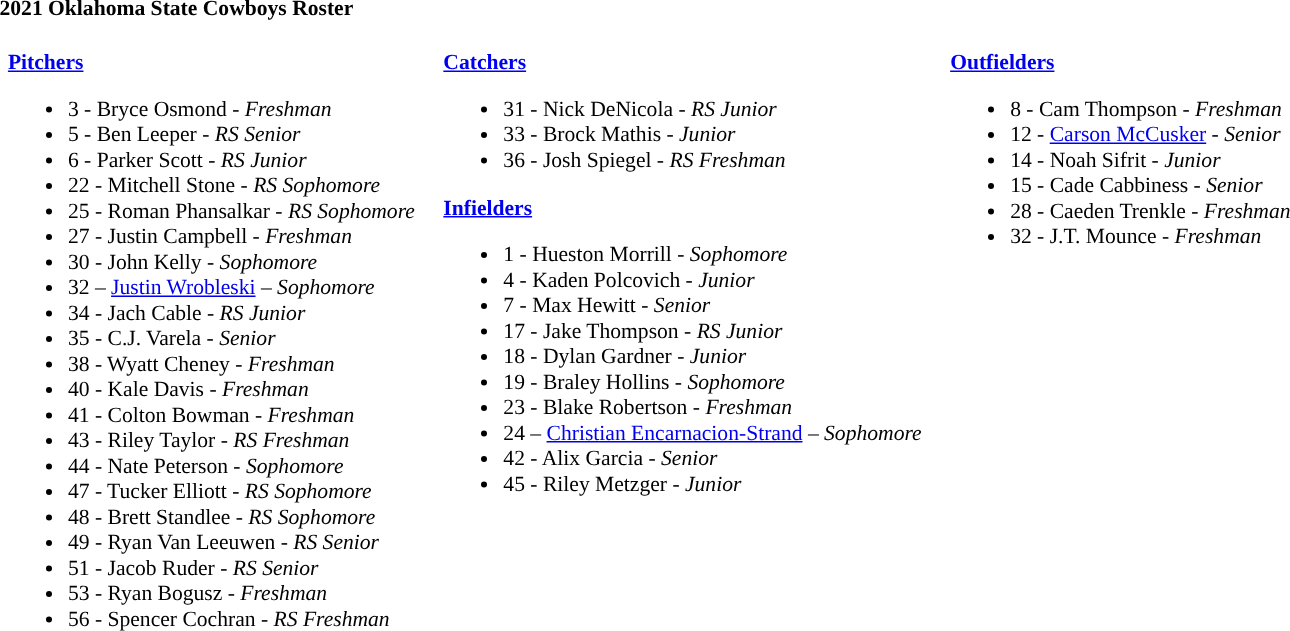<table class="toccolours" style="border-collapse:collapse; font-size:90%;">
<tr>
<td colspan="7"><strong>2021 Oklahoma State Cowboys Roster</strong></td>
</tr>
<tr>
<td width="03"> </td>
<td valign="top"><br><strong><a href='#'>Pitchers</a></strong><ul><li>3 - Bryce Osmond - <em>Freshman</em></li><li>5 - Ben Leeper - <em>RS Senior</em></li><li>6 - Parker Scott - <em>RS Junior</em></li><li>22 - Mitchell Stone - <em>RS Sophomore</em></li><li>25 - Roman Phansalkar - <em>RS Sophomore</em></li><li>27 - Justin Campbell - <em>Freshman</em></li><li>30 - John Kelly - <em>Sophomore</em></li><li>32 – <a href='#'>Justin Wrobleski</a> – <em>Sophomore</em></li><li>34 - Jach Cable - <em>RS Junior</em></li><li>35 - C.J. Varela - <em>Senior</em></li><li>38 - Wyatt Cheney - <em>Freshman</em></li><li>40 - Kale Davis - <em>Freshman</em></li><li>41 - Colton Bowman - <em>Freshman</em></li><li>43 - Riley Taylor - <em>RS Freshman</em></li><li>44 - Nate Peterson - <em>Sophomore</em></li><li>47 - Tucker Elliott - <em>RS Sophomore</em></li><li>48 - Brett Standlee - <em>RS Sophomore</em></li><li>49 - Ryan Van Leeuwen - <em>RS Senior</em></li><li>51 - Jacob Ruder - <em>RS Senior</em></li><li>53 - Ryan Bogusz - <em>Freshman</em></li><li>56 - Spencer Cochran - <em>RS Freshman</em></li></ul></td>
<td width="15"> </td>
<td valign="top"><br><strong><a href='#'>Catchers</a></strong><ul><li>31 - Nick DeNicola - <em>RS Junior</em></li><li>33 - Brock Mathis - <em>Junior</em></li><li>36 - Josh Spiegel - <em>RS Freshman</em></li></ul><strong><a href='#'>Infielders</a></strong><ul><li>1 - Hueston Morrill - <em>Sophomore</em></li><li>4 - Kaden Polcovich - <em>Junior</em></li><li>7 - Max Hewitt - <em>Senior</em></li><li>17 - Jake Thompson - <em>RS Junior</em></li><li>18 - Dylan Gardner - <em>Junior</em></li><li>19 - Braley Hollins - <em>Sophomore</em></li><li>23 - Blake Robertson - <em>Freshman</em></li><li>24 – <a href='#'>Christian Encarnacion-Strand</a> – <em>Sophomore</em></li><li>42 - Alix Garcia - <em>Senior</em></li><li>45 - Riley Metzger - <em>Junior</em></li></ul></td>
<td width="15"> </td>
<td valign="top"><br><strong><a href='#'>Outfielders</a></strong><ul><li>8 - Cam Thompson - <em>Freshman</em></li><li>12 - <a href='#'>Carson McCusker</a> - <em>Senior</em></li><li>14 - Noah Sifrit - <em>Junior</em></li><li>15 - Cade Cabbiness - <em>Senior</em></li><li>28 - Caeden Trenkle - <em>Freshman</em></li><li>32 - J.T. Mounce - <em>Freshman</em></li></ul></td>
<td width="25"> </td>
</tr>
</table>
